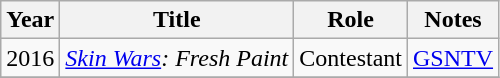<table class = "wikitable sortable">
<tr>
<th>Year</th>
<th>Title</th>
<th>Role</th>
<th>Notes</th>
</tr>
<tr>
<td>2016</td>
<td><em><a href='#'>Skin Wars</a>: Fresh Paint</em></td>
<td>Contestant</td>
<td><a href='#'>GSNTV</a></td>
</tr>
<tr>
</tr>
</table>
